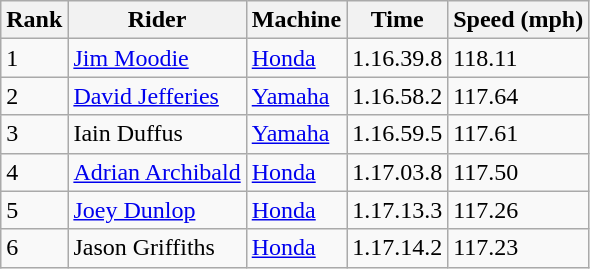<table class="wikitable">
<tr>
<th>Rank</th>
<th>Rider</th>
<th>Machine</th>
<th>Time</th>
<th>Speed (mph)</th>
</tr>
<tr>
<td>1</td>
<td> <a href='#'>Jim Moodie</a></td>
<td><a href='#'>Honda</a></td>
<td>1.16.39.8</td>
<td>118.11</td>
</tr>
<tr>
<td>2</td>
<td> <a href='#'>David Jefferies</a></td>
<td><a href='#'>Yamaha</a></td>
<td>1.16.58.2</td>
<td>117.64</td>
</tr>
<tr>
<td>3</td>
<td> Iain Duffus</td>
<td><a href='#'>Yamaha</a></td>
<td>1.16.59.5</td>
<td>117.61</td>
</tr>
<tr>
<td>4</td>
<td> <a href='#'>Adrian Archibald</a></td>
<td><a href='#'>Honda</a></td>
<td>1.17.03.8</td>
<td>117.50</td>
</tr>
<tr>
<td>5</td>
<td> <a href='#'>Joey Dunlop</a></td>
<td><a href='#'>Honda</a></td>
<td>1.17.13.3</td>
<td>117.26</td>
</tr>
<tr>
<td>6</td>
<td> Jason Griffiths</td>
<td><a href='#'>Honda</a></td>
<td>1.17.14.2</td>
<td>117.23</td>
</tr>
</table>
